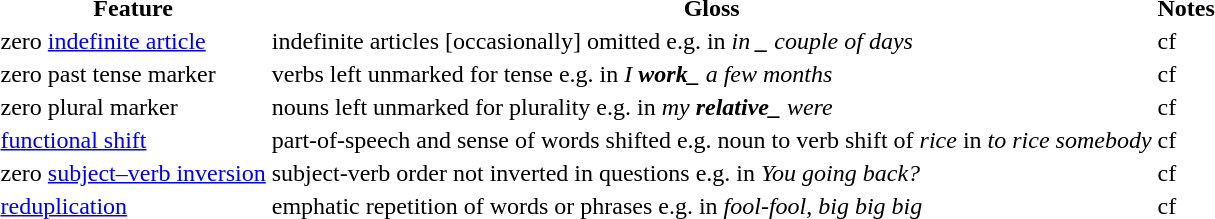<table class="sortable">
<tr>
<th>Feature</th>
<th>Gloss</th>
<th>Notes</th>
</tr>
<tr>
<td>zero <a href='#'>indefinite article</a></td>
<td>indefinite articles [occasionally] omitted e.g. in <em>in <strong>_</strong> couple of days</em></td>
<td>cf</td>
</tr>
<tr>
<td>zero past tense marker</td>
<td>verbs left unmarked for tense e.g. in <em>I <strong>work_</strong> a few months</em></td>
<td>cf</td>
</tr>
<tr>
<td>zero plural marker</td>
<td>nouns left unmarked for plurality e.g. in <em>my <strong>relative_</strong> were</em></td>
<td>cf</td>
</tr>
<tr>
<td><a href='#'>functional shift</a></td>
<td>part-of-speech and sense of words shifted e.g. noun to verb shift of <em>rice</em> in <em>to rice somebody</em></td>
<td>cf</td>
</tr>
<tr>
<td>zero <a href='#'>subject–verb inversion</a></td>
<td>subject-verb order not inverted in questions e.g. in <em>You going back?</em></td>
<td>cf</td>
</tr>
<tr>
<td><a href='#'>reduplication</a></td>
<td>emphatic repetition of words or phrases e.g. in <em>fool-fool</em>, <em>big big big</em></td>
<td>cf</td>
</tr>
</table>
